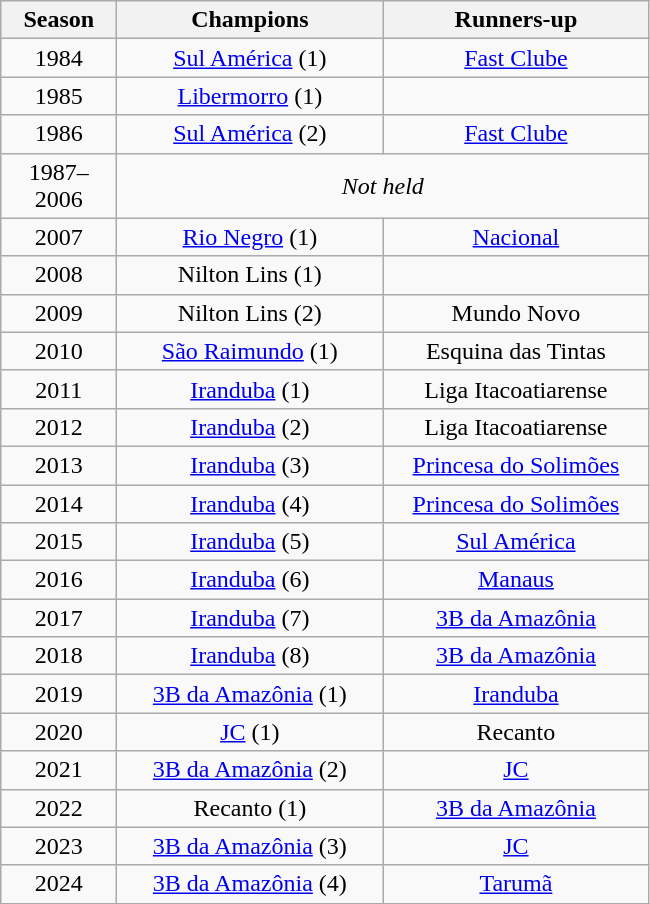<table class="wikitable" style="text-align:center; margin-left:1em;">
<tr>
<th style="width:70px">Season</th>
<th style="width:170px">Champions</th>
<th style="width:170px">Runners-up</th>
</tr>
<tr>
<td>1984</td>
<td><a href='#'>Sul América</a> (1)</td>
<td><a href='#'>Fast Clube</a></td>
</tr>
<tr>
<td>1985</td>
<td><a href='#'>Libermorro</a> (1)</td>
<td></td>
</tr>
<tr>
<td>1986</td>
<td><a href='#'>Sul América</a> (2)</td>
<td><a href='#'>Fast Clube</a></td>
</tr>
<tr>
<td>1987–2006</td>
<td colspan=2 align=center><em>Not held</em></td>
</tr>
<tr>
<td>2007</td>
<td><a href='#'>Rio Negro</a> (1)</td>
<td><a href='#'>Nacional</a></td>
</tr>
<tr>
<td>2008</td>
<td>Nilton Lins (1)</td>
<td></td>
</tr>
<tr>
<td>2009</td>
<td>Nilton Lins (2)</td>
<td>Mundo Novo</td>
</tr>
<tr>
<td>2010</td>
<td><a href='#'>São Raimundo</a> (1)</td>
<td>Esquina das Tintas</td>
</tr>
<tr>
<td>2011</td>
<td><a href='#'>Iranduba</a> (1)</td>
<td>Liga Itacoatiarense</td>
</tr>
<tr>
<td>2012</td>
<td><a href='#'>Iranduba</a> (2)</td>
<td>Liga Itacoatiarense</td>
</tr>
<tr>
<td>2013</td>
<td><a href='#'>Iranduba</a> (3)</td>
<td><a href='#'>Princesa do Solimões</a></td>
</tr>
<tr>
<td>2014</td>
<td><a href='#'>Iranduba</a> (4)</td>
<td><a href='#'>Princesa do Solimões</a></td>
</tr>
<tr>
<td>2015</td>
<td><a href='#'>Iranduba</a> (5)</td>
<td><a href='#'>Sul América</a></td>
</tr>
<tr>
<td>2016</td>
<td><a href='#'>Iranduba</a> (6)</td>
<td><a href='#'>Manaus</a></td>
</tr>
<tr>
<td>2017</td>
<td><a href='#'>Iranduba</a> (7)</td>
<td><a href='#'>3B da Amazônia</a></td>
</tr>
<tr>
<td>2018</td>
<td><a href='#'>Iranduba</a> (8)</td>
<td><a href='#'>3B da Amazônia</a></td>
</tr>
<tr>
<td>2019</td>
<td><a href='#'>3B da Amazônia</a> (1)</td>
<td><a href='#'>Iranduba</a></td>
</tr>
<tr>
<td>2020</td>
<td><a href='#'>JC</a> (1)</td>
<td>Recanto</td>
</tr>
<tr>
<td>2021</td>
<td><a href='#'>3B da Amazônia</a> (2)</td>
<td><a href='#'>JC</a></td>
</tr>
<tr>
<td>2022</td>
<td>Recanto (1)</td>
<td><a href='#'>3B da Amazônia</a></td>
</tr>
<tr>
<td>2023</td>
<td><a href='#'>3B da Amazônia</a> (3)</td>
<td><a href='#'>JC</a></td>
</tr>
<tr>
<td>2024</td>
<td><a href='#'>3B da Amazônia</a> (4)</td>
<td><a href='#'>Tarumã</a></td>
</tr>
</table>
